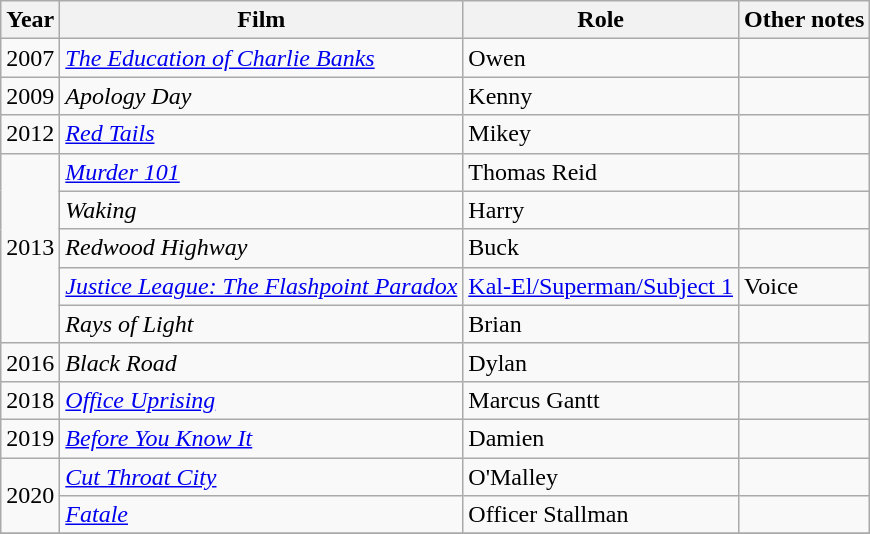<table class="wikitable" style="font-size: 100%;">
<tr>
<th>Year</th>
<th>Film</th>
<th>Role</th>
<th>Other notes</th>
</tr>
<tr>
<td>2007</td>
<td><em><a href='#'>The Education of Charlie Banks</a></em></td>
<td>Owen</td>
<td></td>
</tr>
<tr>
<td>2009</td>
<td><em>Apology Day</em></td>
<td>Kenny</td>
<td></td>
</tr>
<tr>
<td>2012</td>
<td><em><a href='#'>Red Tails</a></em></td>
<td>Mikey</td>
<td></td>
</tr>
<tr>
<td rowspan="5">2013</td>
<td><em><a href='#'>Murder 101</a></em></td>
<td>Thomas Reid</td>
<td></td>
</tr>
<tr>
<td><em>Waking</em></td>
<td>Harry</td>
<td></td>
</tr>
<tr>
<td><em>Redwood Highway</em></td>
<td>Buck</td>
<td></td>
</tr>
<tr>
<td><em><a href='#'>Justice League: The Flashpoint Paradox</a></em></td>
<td><a href='#'>Kal-El/Superman/Subject 1</a></td>
<td>Voice</td>
</tr>
<tr>
<td><em>Rays of Light</em></td>
<td>Brian</td>
<td></td>
</tr>
<tr>
<td>2016</td>
<td><em>Black Road</em></td>
<td>Dylan</td>
<td></td>
</tr>
<tr>
<td>2018</td>
<td><em><a href='#'>Office Uprising</a></em></td>
<td>Marcus Gantt</td>
<td></td>
</tr>
<tr>
<td>2019</td>
<td><em><a href='#'>Before You Know It</a></em></td>
<td>Damien</td>
<td></td>
</tr>
<tr>
<td rowspan="2">2020</td>
<td><em><a href='#'>Cut Throat City</a></em></td>
<td>O'Malley</td>
<td></td>
</tr>
<tr>
<td><em><a href='#'>Fatale</a></em></td>
<td>Officer Stallman</td>
<td></td>
</tr>
<tr>
</tr>
</table>
